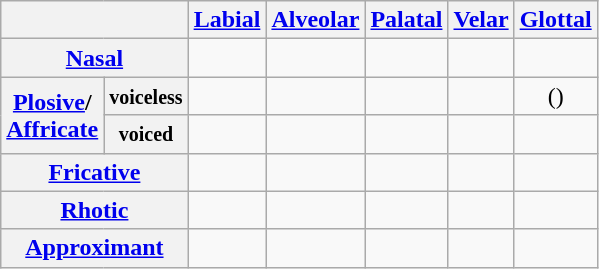<table class="wikitable" style="text-align:center">
<tr>
<th colspan="2"></th>
<th><a href='#'>Labial</a></th>
<th><a href='#'>Alveolar</a></th>
<th><a href='#'>Palatal</a></th>
<th><a href='#'>Velar</a></th>
<th><a href='#'>Glottal</a></th>
</tr>
<tr>
<th colspan="2"><a href='#'>Nasal</a></th>
<td></td>
<td></td>
<td></td>
<td></td>
<td></td>
</tr>
<tr>
<th rowspan="2"><a href='#'>Plosive</a>/<br><a href='#'>Affricate</a></th>
<th><small>voiceless</small></th>
<td></td>
<td></td>
<td></td>
<td></td>
<td>()</td>
</tr>
<tr>
<th><small>voiced</small></th>
<td></td>
<td></td>
<td></td>
<td></td>
<td></td>
</tr>
<tr>
<th colspan="2"><a href='#'>Fricative</a></th>
<td></td>
<td></td>
<td></td>
<td></td>
<td></td>
</tr>
<tr>
<th colspan="2"><a href='#'>Rhotic</a></th>
<td></td>
<td></td>
<td></td>
<td></td>
<td></td>
</tr>
<tr>
<th colspan="2"><a href='#'>Approximant</a></th>
<td></td>
<td></td>
<td></td>
<td></td>
<td></td>
</tr>
</table>
